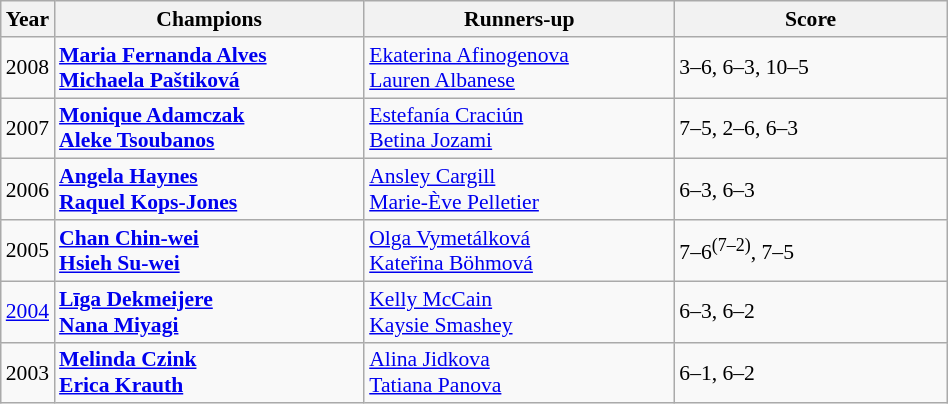<table class="wikitable" style="font-size:90%">
<tr>
<th>Year</th>
<th width="200">Champions</th>
<th width="200">Runners-up</th>
<th width="175">Score</th>
</tr>
<tr>
<td>2008</td>
<td> <strong><a href='#'>Maria Fernanda Alves</a></strong> <br>  <strong><a href='#'>Michaela Paštiková</a></strong></td>
<td> <a href='#'>Ekaterina Afinogenova</a> <br>  <a href='#'>Lauren Albanese</a></td>
<td>3–6, 6–3, 10–5</td>
</tr>
<tr>
<td>2007</td>
<td> <strong><a href='#'>Monique Adamczak</a></strong> <br>  <strong><a href='#'>Aleke Tsoubanos</a></strong></td>
<td> <a href='#'>Estefanía Craciún</a> <br>  <a href='#'>Betina Jozami</a></td>
<td>7–5, 2–6, 6–3</td>
</tr>
<tr>
<td>2006</td>
<td> <strong><a href='#'>Angela Haynes</a></strong> <br>  <strong><a href='#'>Raquel Kops-Jones</a></strong></td>
<td> <a href='#'>Ansley Cargill</a> <br>  <a href='#'>Marie-Ève Pelletier</a></td>
<td>6–3, 6–3</td>
</tr>
<tr>
<td>2005</td>
<td> <strong><a href='#'>Chan Chin-wei</a></strong> <br>  <strong><a href='#'>Hsieh Su-wei</a></strong></td>
<td> <a href='#'>Olga Vymetálková</a> <br>  <a href='#'>Kateřina Böhmová</a></td>
<td>7–6<sup>(7–2)</sup>, 7–5</td>
</tr>
<tr>
<td><a href='#'>2004</a></td>
<td> <strong><a href='#'>Līga Dekmeijere</a></strong> <br>  <strong><a href='#'>Nana Miyagi</a></strong></td>
<td> <a href='#'>Kelly McCain</a> <br>  <a href='#'>Kaysie Smashey</a></td>
<td>6–3, 6–2</td>
</tr>
<tr>
<td>2003</td>
<td> <strong><a href='#'>Melinda Czink</a></strong> <br>  <strong><a href='#'>Erica Krauth</a></strong></td>
<td> <a href='#'>Alina Jidkova</a> <br>  <a href='#'>Tatiana Panova</a></td>
<td>6–1, 6–2</td>
</tr>
</table>
